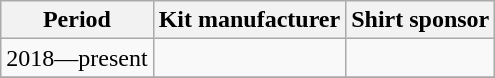<table class="wikitable" style="text-align:center;margin-left:1em;float:center">
<tr>
<th>Period</th>
<th>Kit manufacturer</th>
<th>Shirt sponsor</th>
</tr>
<tr>
<td>2018—present</td>
<td></td>
<td></td>
</tr>
<tr>
</tr>
</table>
